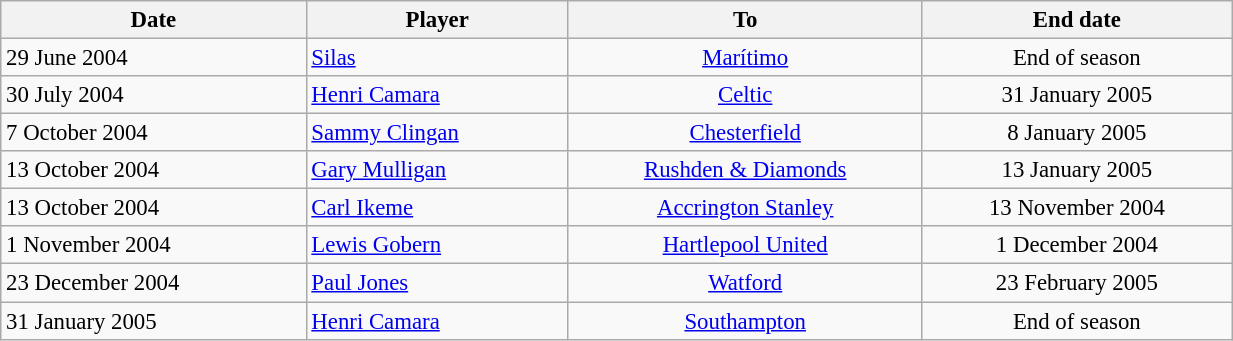<table class="wikitable" style="text-align:center; font-size:95%;width:65%; text-align:left">
<tr>
<th><strong>Date</strong></th>
<th><strong>Player</strong></th>
<th><strong>To</strong></th>
<th><strong>End date</strong></th>
</tr>
<tr --->
<td>29 June 2004</td>
<td> <a href='#'>Silas</a></td>
<td align="center"> <a href='#'>Marítimo</a></td>
<td align="center">End of season</td>
</tr>
<tr --->
<td>30 July 2004</td>
<td> <a href='#'>Henri Camara</a></td>
<td align="center"> <a href='#'>Celtic</a></td>
<td align="center">31 January 2005</td>
</tr>
<tr --->
<td>7 October 2004</td>
<td> <a href='#'>Sammy Clingan</a></td>
<td align="center"><a href='#'>Chesterfield</a></td>
<td align="center">8 January 2005</td>
</tr>
<tr --->
<td>13 October 2004</td>
<td> <a href='#'>Gary Mulligan</a></td>
<td align="center"><a href='#'>Rushden & Diamonds</a></td>
<td align="center">13 January 2005</td>
</tr>
<tr --->
<td>13 October 2004</td>
<td> <a href='#'>Carl Ikeme</a></td>
<td align="center"><a href='#'>Accrington Stanley</a></td>
<td align="center">13 November 2004</td>
</tr>
<tr --->
<td>1 November 2004</td>
<td> <a href='#'>Lewis Gobern</a></td>
<td align="center"><a href='#'>Hartlepool United</a></td>
<td align="center">1 December 2004</td>
</tr>
<tr --->
<td>23 December 2004</td>
<td> <a href='#'>Paul Jones</a></td>
<td align="center"><a href='#'>Watford</a></td>
<td align="center">23 February 2005</td>
</tr>
<tr --->
<td>31 January 2005</td>
<td> <a href='#'>Henri Camara</a></td>
<td align="center"><a href='#'>Southampton</a></td>
<td align="center">End of season</td>
</tr>
</table>
